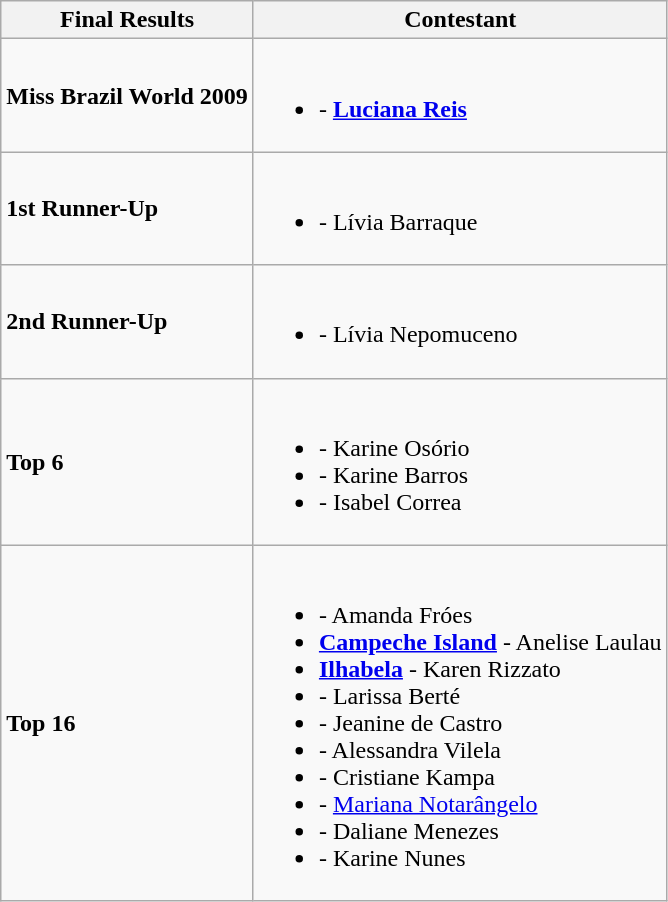<table class="wikitable">
<tr>
<th>Final Results</th>
<th>Contestant</th>
</tr>
<tr>
<td><strong>Miss Brazil World 2009</strong></td>
<td><br><ul><li><strong></strong> - <strong><a href='#'>Luciana Reis</a></strong></li></ul></td>
</tr>
<tr>
<td><strong>1st Runner-Up</strong></td>
<td><br><ul><li><strong></strong> - Lívia Barraque</li></ul></td>
</tr>
<tr>
<td><strong>2nd Runner-Up</strong></td>
<td><br><ul><li><strong></strong> - Lívia Nepomuceno</li></ul></td>
</tr>
<tr>
<td><strong>Top 6</strong></td>
<td><br><ul><li><strong></strong> - Karine Osório</li><li><strong></strong> - Karine Barros</li><li><strong></strong> - Isabel Correa</li></ul></td>
</tr>
<tr>
<td><strong>Top 16</strong></td>
<td><br><ul><li><strong></strong> - Amanda Fróes</li><li><strong> <a href='#'>Campeche Island</a></strong> - Anelise Laulau</li><li><strong> <a href='#'>Ilhabela</a></strong> - Karen Rizzato</li><li><strong></strong> - Larissa Berté</li><li><strong></strong> - Jeanine de Castro</li><li><strong></strong> - Alessandra Vilela</li><li><strong></strong> - Cristiane Kampa</li><li><strong></strong> - <a href='#'>Mariana Notarângelo</a></li><li><strong></strong> - Daliane Menezes</li><li><strong></strong> - Karine Nunes</li></ul></td>
</tr>
</table>
